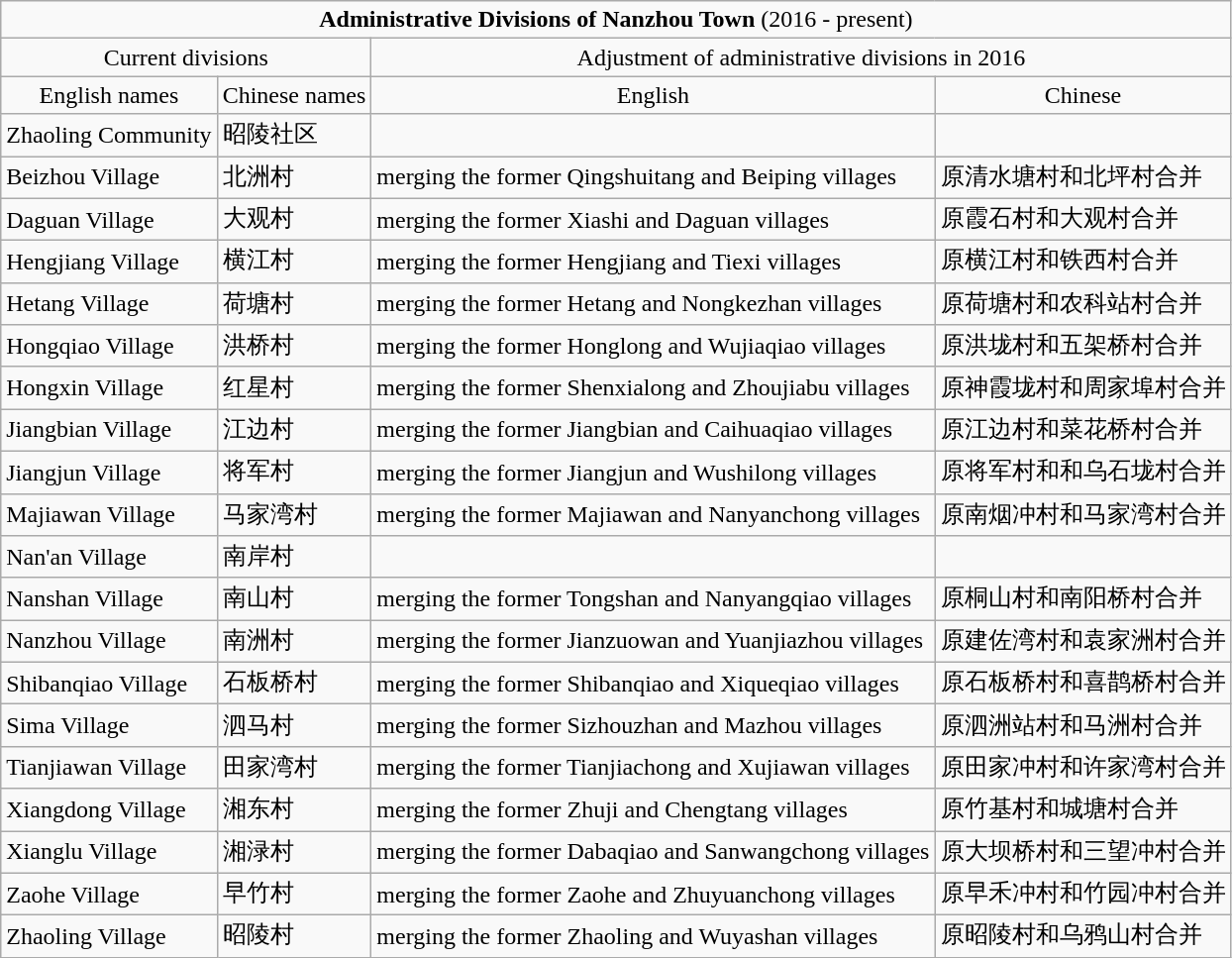<table table class="wikitable sortable">
<tr>
<td align=center colspan=4><strong>Administrative Divisions of Nanzhou Town</strong> (2016 - present) </td>
</tr>
<tr align=center>
<td align=center colspan=2>Current divisions</td>
<td align=center colspan=2>Adjustment of administrative divisions in 2016</td>
</tr>
<tr align=center>
<td>English names</td>
<td>Chinese names</td>
<td>English</td>
<td>Chinese</td>
</tr>
<tr>
<td>Zhaoling Community</td>
<td>昭陵社区</td>
<td></td>
<td></td>
</tr>
<tr>
<td>Beizhou Village</td>
<td>北洲村</td>
<td>merging the former Qingshuitang and Beiping villages</td>
<td>原清水塘村和北坪村合并</td>
</tr>
<tr>
<td>Daguan Village</td>
<td>大观村</td>
<td>merging the former Xiashi and Daguan villages</td>
<td>原霞石村和大观村合并</td>
</tr>
<tr>
<td>Hengjiang Village</td>
<td>横江村</td>
<td>merging the former Hengjiang and Tiexi villages</td>
<td>原横江村和铁西村合并</td>
</tr>
<tr>
<td>Hetang Village</td>
<td>荷塘村</td>
<td>merging the former Hetang and Nongkezhan villages</td>
<td>原荷塘村和农科站村合并</td>
</tr>
<tr>
<td>Hongqiao Village</td>
<td>洪桥村</td>
<td>merging the former Honglong and Wujiaqiao villages</td>
<td>原洪垅村和五架桥村合并</td>
</tr>
<tr>
<td>Hongxin Village</td>
<td>红星村</td>
<td>merging the former Shenxialong and Zhoujiabu villages</td>
<td>原神霞垅村和周家埠村合并</td>
</tr>
<tr>
<td>Jiangbian Village</td>
<td>江边村</td>
<td>merging the former Jiangbian and Caihuaqiao villages</td>
<td>原江边村和菜花桥村合并</td>
</tr>
<tr>
<td>Jiangjun Village</td>
<td>将军村</td>
<td>merging the former Jiangjun and Wushilong villages</td>
<td>原将军村和和乌石垅村合并</td>
</tr>
<tr>
<td>Majiawan Village</td>
<td>马家湾村</td>
<td>merging the former Majiawan and Nanyanchong villages</td>
<td>原南烟冲村和马家湾村合并</td>
</tr>
<tr>
<td>Nan'an Village</td>
<td>南岸村</td>
<td></td>
<td></td>
</tr>
<tr>
<td>Nanshan Village</td>
<td>南山村</td>
<td>merging the former Tongshan and Nanyangqiao villages</td>
<td>原桐山村和南阳桥村合并</td>
</tr>
<tr>
<td>Nanzhou Village</td>
<td>南洲村</td>
<td>merging the former Jianzuowan and Yuanjiazhou villages</td>
<td>原建佐湾村和袁家洲村合并</td>
</tr>
<tr>
<td>Shibanqiao Village</td>
<td>石板桥村</td>
<td>merging the former Shibanqiao and Xiqueqiao villages</td>
<td>原石板桥村和喜鹊桥村合并</td>
</tr>
<tr>
<td>Sima Village</td>
<td>泗马村</td>
<td>merging the former Sizhouzhan and Mazhou villages</td>
<td>原泗洲站村和马洲村合并</td>
</tr>
<tr>
<td>Tianjiawan Village</td>
<td>田家湾村</td>
<td>merging the former Tianjiachong and Xujiawan villages</td>
<td>原田家冲村和许家湾村合并</td>
</tr>
<tr>
<td>Xiangdong Village</td>
<td>湘东村</td>
<td>merging the former Zhuji and Chengtang villages</td>
<td>原竹基村和城塘村合并</td>
</tr>
<tr>
<td>Xianglu Village</td>
<td>湘渌村</td>
<td>merging the former Dabaqiao and Sanwangchong villages</td>
<td>原大坝桥村和三望冲村合并</td>
</tr>
<tr>
<td>Zaohe Village</td>
<td>早竹村</td>
<td>merging the former Zaohe and Zhuyuanchong villages</td>
<td>原早禾冲村和竹园冲村合并</td>
</tr>
<tr>
<td>Zhaoling Village</td>
<td>昭陵村</td>
<td>merging the former Zhaoling and Wuyashan villages</td>
<td>原昭陵村和乌鸦山村合并</td>
</tr>
</table>
